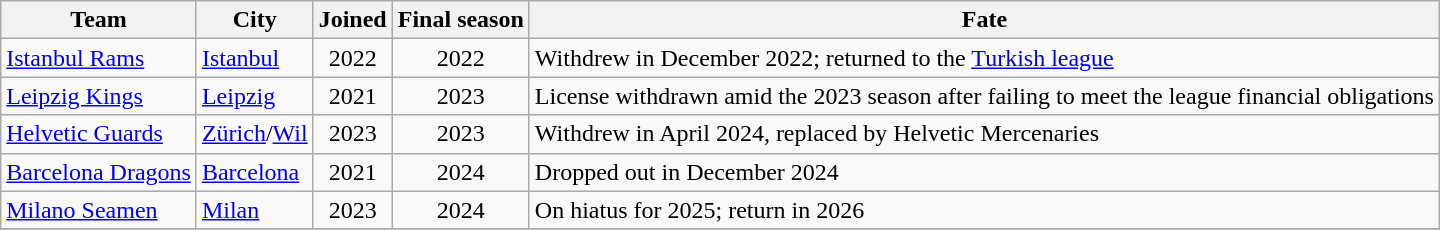<table class="wikitable" style="text-align:left;"\>
<tr>
<th scope="col">Team</th>
<th scope="col">City</th>
<th scope="col">Joined</th>
<th scope="col">Final season</th>
<th scope="col">Fate</th>
</tr>
<tr>
<td scope="row"><a href='#'>Istanbul Rams</a></td>
<td> <a href='#'>Istanbul</a></td>
<td style="text-align:center;">2022</td>
<td style="text-align:center;">2022</td>
<td>Withdrew in December 2022; returned to the <a href='#'>Turkish league</a></td>
</tr>
<tr>
<td scope="row"><a href='#'>Leipzig Kings</a></td>
<td> <a href='#'>Leipzig</a></td>
<td style="text-align:center;">2021</td>
<td style="text-align:center;">2023</td>
<td>License withdrawn amid the 2023 season after failing to meet the league financial obligations</td>
</tr>
<tr>
<td scope="row"><a href='#'>Helvetic Guards</a></td>
<td> <a href='#'>Zürich</a>/<a href='#'>Wil</a></td>
<td style="text-align:center;">2023</td>
<td style="text-align:center;">2023</td>
<td>Withdrew in April 2024, replaced by Helvetic Mercenaries</td>
</tr>
<tr>
<td scope="row"><a href='#'>Barcelona Dragons</a></td>
<td> <a href='#'>Barcelona</a></td>
<td style="text-align:center;">2021</td>
<td style="text-align:center;">2024</td>
<td>Dropped out in December 2024</td>
</tr>
<tr>
<td scope="row"><a href='#'>Milano Seamen</a></td>
<td> <a href='#'>Milan</a></td>
<td style="text-align:center;">2023</td>
<td style="text-align:center;">2024</td>
<td>On hiatus for 2025; return in 2026</td>
</tr>
<tr>
</tr>
</table>
